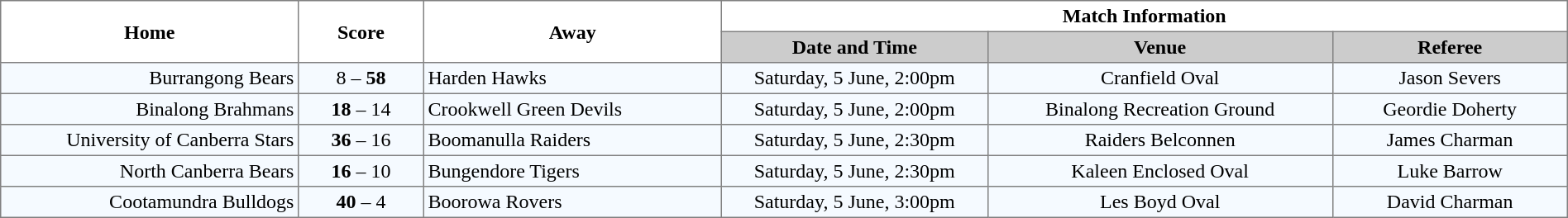<table width="100%" cellspacing="0" cellpadding="3" border="1" style="border-collapse:collapse;  text-align:center;">
<tr>
<th rowspan="2" width="19%">Home</th>
<th rowspan="2" width="8%">Score</th>
<th rowspan="2" width="19%">Away</th>
<th colspan="3">Match Information</th>
</tr>
<tr bgcolor="#CCCCCC">
<th width="17%">Date and Time</th>
<th width="22%">Venue</th>
<th width="50%">Referee</th>
</tr>
<tr style="text-align:center; background:#f5faff;">
<td align="right">Burrangong Bears </td>
<td>8 – <strong>58</strong></td>
<td align="left"> Harden Hawks</td>
<td>Saturday, 5 June, 2:00pm</td>
<td>Cranfield Oval</td>
<td>Jason Severs</td>
</tr>
<tr style="text-align:center; background:#f5faff;">
<td align="right">Binalong Brahmans </td>
<td><strong>18</strong> – 14</td>
<td align="left"> Crookwell Green Devils</td>
<td>Saturday, 5 June, 2:00pm</td>
<td>Binalong Recreation Ground</td>
<td>Geordie Doherty</td>
</tr>
<tr style="text-align:center; background:#f5faff;">
<td align="right">University of Canberra Stars </td>
<td><strong>36</strong> – 16</td>
<td align="left"> Boomanulla Raiders</td>
<td>Saturday, 5 June, 2:30pm</td>
<td>Raiders Belconnen</td>
<td>James Charman</td>
</tr>
<tr style="text-align:center; background:#f5faff;">
<td align="right">North Canberra Bears </td>
<td><strong>16</strong> – 10</td>
<td align="left"> Bungendore Tigers</td>
<td>Saturday, 5 June, 2:30pm</td>
<td>Kaleen Enclosed Oval</td>
<td>Luke Barrow</td>
</tr>
<tr style="text-align:center; background:#f5faff;">
<td align="right">Cootamundra Bulldogs </td>
<td><strong>40</strong> – 4</td>
<td align="left"> Boorowa Rovers</td>
<td>Saturday, 5 June, 3:00pm</td>
<td>Les Boyd Oval</td>
<td>David Charman</td>
</tr>
</table>
